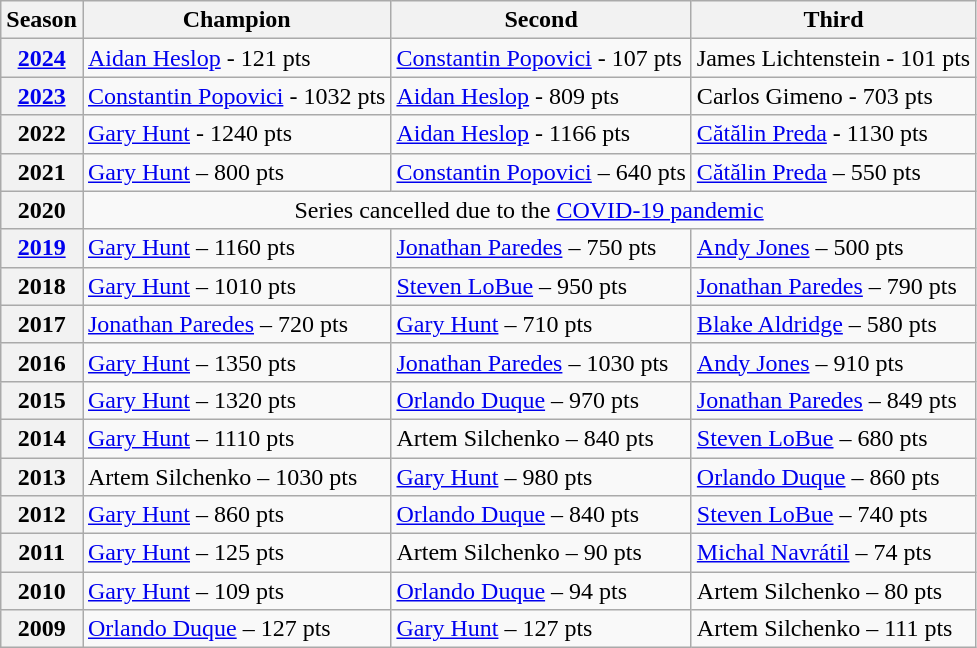<table class="wikitable">
<tr>
<th>Season</th>
<th>Champion</th>
<th>Second</th>
<th>Third</th>
</tr>
<tr>
<th><a href='#'>2024</a></th>
<td> <a href='#'>Aidan Heslop</a> - 121 pts</td>
<td> <a href='#'>Constantin Popovici</a> - 107 pts</td>
<td> James Lichtenstein - 101 pts</td>
</tr>
<tr>
<th><a href='#'>2023</a></th>
<td> <a href='#'>Constantin Popovici</a> - 1032 pts</td>
<td> <a href='#'>Aidan Heslop</a> - 809 pts</td>
<td> Carlos Gimeno - 703 pts</td>
</tr>
<tr>
<th>2022</th>
<td> <a href='#'>Gary Hunt</a> - 1240 pts</td>
<td> <a href='#'>Aidan Heslop</a> - 1166 pts</td>
<td> <a href='#'>Cătălin Preda</a> - 1130 pts</td>
</tr>
<tr>
<th 2021 Red Bull Cliff Diving World Series>2021</th>
<td> <a href='#'>Gary Hunt</a> – 800 pts</td>
<td> <a href='#'>Constantin Popovici</a> – 640 pts</td>
<td> <a href='#'>Cătălin Preda</a> – 550 pts</td>
</tr>
<tr>
<th>2020</th>
<td align=center colspan=3>Series cancelled due to the <a href='#'>COVID-19 pandemic</a></td>
</tr>
<tr>
<th><a href='#'>2019</a></th>
<td> <a href='#'>Gary Hunt</a> – 1160 pts</td>
<td> <a href='#'>Jonathan Paredes</a> – 750 pts</td>
<td> <a href='#'>Andy Jones</a> – 500 pts</td>
</tr>
<tr>
<th>2018</th>
<td> <a href='#'>Gary Hunt</a> – 1010 pts</td>
<td> <a href='#'>Steven LoBue</a> – 950 pts</td>
<td> <a href='#'>Jonathan Paredes</a> – 790 pts</td>
</tr>
<tr>
<th>2017</th>
<td> <a href='#'>Jonathan Paredes</a> – 720 pts</td>
<td> <a href='#'>Gary Hunt</a> – 710 pts</td>
<td> <a href='#'>Blake Aldridge</a> – 580 pts</td>
</tr>
<tr>
<th>2016</th>
<td> <a href='#'>Gary Hunt</a> – 1350 pts</td>
<td> <a href='#'>Jonathan Paredes</a> – 1030 pts</td>
<td> <a href='#'>Andy Jones</a> – 910 pts</td>
</tr>
<tr>
<th>2015</th>
<td> <a href='#'>Gary Hunt</a> – 1320 pts</td>
<td> <a href='#'>Orlando Duque</a> – 970 pts</td>
<td> <a href='#'>Jonathan Paredes</a> – 849 pts</td>
</tr>
<tr>
<th>2014</th>
<td> <a href='#'>Gary Hunt</a> – 1110 pts</td>
<td> Artem Silchenko – 840 pts</td>
<td> <a href='#'>Steven LoBue</a> – 680 pts</td>
</tr>
<tr>
<th>2013</th>
<td> Artem Silchenko – 1030 pts</td>
<td> <a href='#'>Gary Hunt</a> – 980 pts</td>
<td> <a href='#'>Orlando Duque</a> – 860 pts</td>
</tr>
<tr>
<th>2012</th>
<td> <a href='#'>Gary Hunt</a> – 860 pts</td>
<td> <a href='#'>Orlando Duque</a> – 840 pts</td>
<td> <a href='#'>Steven LoBue</a> – 740 pts</td>
</tr>
<tr>
<th>2011</th>
<td> <a href='#'>Gary Hunt</a> – 125 pts</td>
<td> Artem Silchenko – 90 pts</td>
<td> <a href='#'>Michal Navrátil</a> – 74 pts</td>
</tr>
<tr>
<th>2010</th>
<td> <a href='#'>Gary Hunt</a> – 109 pts</td>
<td> <a href='#'>Orlando Duque</a> – 94 pts</td>
<td> Artem Silchenko – 80 pts</td>
</tr>
<tr>
<th>2009</th>
<td> <a href='#'>Orlando Duque</a> – 127 pts</td>
<td> <a href='#'>Gary Hunt</a> – 127 pts</td>
<td> Artem Silchenko – 111 pts</td>
</tr>
</table>
